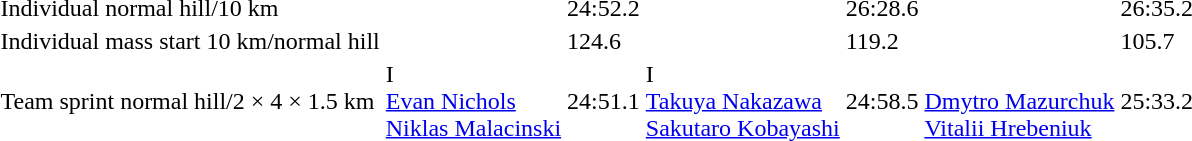<table>
<tr>
<td>Individual normal hill/10 km<br></td>
<td></td>
<td>24:52.2</td>
<td></td>
<td>26:28.6</td>
<td></td>
<td>26:35.2</td>
</tr>
<tr>
<td>Individual mass start 10 km/normal hill<br></td>
<td></td>
<td>124.6</td>
<td></td>
<td>119.2</td>
<td></td>
<td>105.7</td>
</tr>
<tr>
<td>Team sprint normal hill/2 × 4 × 1.5 km<br></td>
<td> I<br><a href='#'>Evan Nichols</a><br><a href='#'>Niklas Malacinski</a></td>
<td>24:51.1</td>
<td> I<br><a href='#'>Takuya Nakazawa</a><br><a href='#'>Sakutaro Kobayashi</a></td>
<td>24:58.5</td>
<td><br><a href='#'>Dmytro Mazurchuk</a><br><a href='#'>Vitalii Hrebeniuk</a></td>
<td>25:33.2</td>
</tr>
</table>
